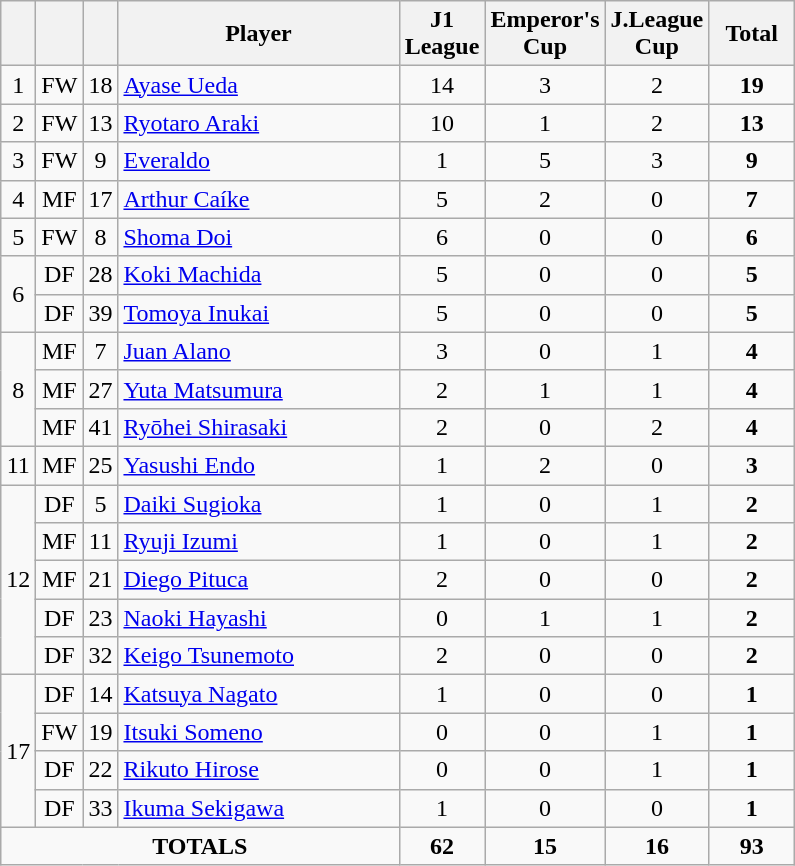<table class="wikitable sortable" style="text-align:center">
<tr>
<th width=10></th>
<th width=10></th>
<th width=10></th>
<th width=180>Player</th>
<th width=50>J1 League</th>
<th width=50>Emperor's Cup</th>
<th width=50>J.League Cup</th>
<th width=50>Total</th>
</tr>
<tr>
<td rowspan="1">1</td>
<td>FW</td>
<td>18</td>
<td align=left> <a href='#'>Ayase Ueda</a></td>
<td>14</td>
<td>3</td>
<td>2</td>
<td><strong>19</strong></td>
</tr>
<tr>
<td rowspan="1">2</td>
<td>FW</td>
<td>13</td>
<td align=left> <a href='#'>Ryotaro Araki</a></td>
<td>10</td>
<td>1</td>
<td>2</td>
<td><strong>13</strong></td>
</tr>
<tr>
<td rowspan="1">3</td>
<td>FW</td>
<td>9</td>
<td align="left"> <a href='#'>Everaldo</a></td>
<td>1</td>
<td>5</td>
<td>3</td>
<td><strong>9</strong></td>
</tr>
<tr>
<td rowspan="1">4</td>
<td>MF</td>
<td>17</td>
<td align="left"> <a href='#'>Arthur Caíke</a></td>
<td>5</td>
<td>2</td>
<td>0</td>
<td><strong>7</strong></td>
</tr>
<tr>
<td rowspan="1">5</td>
<td>FW</td>
<td>8</td>
<td align="left"> <a href='#'>Shoma Doi</a></td>
<td>6</td>
<td>0</td>
<td>0</td>
<td><strong>6</strong></td>
</tr>
<tr>
<td rowspan="2">6</td>
<td>DF</td>
<td>28</td>
<td align="left"> <a href='#'>Koki Machida</a></td>
<td>5</td>
<td>0</td>
<td>0</td>
<td><strong>5</strong></td>
</tr>
<tr>
<td>DF</td>
<td>39</td>
<td align="left"> <a href='#'>Tomoya Inukai</a></td>
<td>5</td>
<td>0</td>
<td>0</td>
<td><strong>5</strong></td>
</tr>
<tr>
<td rowspan="3">8</td>
<td>MF</td>
<td>7</td>
<td align="left"> <a href='#'>Juan Alano</a></td>
<td>3</td>
<td>0</td>
<td>1</td>
<td><strong>4</strong></td>
</tr>
<tr>
<td>MF</td>
<td>27</td>
<td align="left"> <a href='#'>Yuta Matsumura</a></td>
<td>2</td>
<td>1</td>
<td>1</td>
<td><strong>4</strong></td>
</tr>
<tr>
<td>MF</td>
<td>41</td>
<td align="left"> <a href='#'>Ryōhei Shirasaki</a></td>
<td>2</td>
<td>0</td>
<td>2</td>
<td><strong>4</strong></td>
</tr>
<tr>
<td rowspan="1">11</td>
<td>MF</td>
<td>25</td>
<td align="left"> <a href='#'>Yasushi Endo</a></td>
<td>1</td>
<td>2</td>
<td>0</td>
<td><strong>3</strong></td>
</tr>
<tr>
<td rowspan="5">12</td>
<td>DF</td>
<td>5</td>
<td align="left"> <a href='#'>Daiki Sugioka</a></td>
<td>1</td>
<td>0</td>
<td>1</td>
<td><strong>2</strong></td>
</tr>
<tr>
<td>MF</td>
<td>11</td>
<td align="left"> <a href='#'>Ryuji Izumi</a></td>
<td>1</td>
<td>0</td>
<td>1</td>
<td><strong>2</strong></td>
</tr>
<tr>
<td>MF</td>
<td>21</td>
<td align="left"> <a href='#'>Diego Pituca</a></td>
<td>2</td>
<td>0</td>
<td>0</td>
<td><strong>2</strong></td>
</tr>
<tr>
<td>DF</td>
<td>23</td>
<td align="left"> <a href='#'>Naoki Hayashi</a></td>
<td>0</td>
<td>1</td>
<td>1</td>
<td><strong>2</strong></td>
</tr>
<tr>
<td>DF</td>
<td>32</td>
<td align="left"> <a href='#'>Keigo Tsunemoto</a></td>
<td>2</td>
<td>0</td>
<td>0</td>
<td><strong>2</strong></td>
</tr>
<tr>
<td rowspan="4">17</td>
<td>DF</td>
<td>14</td>
<td align="left"> <a href='#'>Katsuya Nagato</a></td>
<td>1</td>
<td>0</td>
<td>0</td>
<td><strong>1</strong></td>
</tr>
<tr>
<td>FW</td>
<td>19</td>
<td align="left"> <a href='#'>Itsuki Someno</a></td>
<td>0</td>
<td>0</td>
<td>1</td>
<td><strong>1</strong></td>
</tr>
<tr>
<td>DF</td>
<td>22</td>
<td align="left"> <a href='#'>Rikuto Hirose</a></td>
<td>0</td>
<td>0</td>
<td>1</td>
<td><strong>1</strong></td>
</tr>
<tr>
<td>DF</td>
<td>33</td>
<td align="left"> <a href='#'>Ikuma Sekigawa</a></td>
<td>1</td>
<td>0</td>
<td>0</td>
<td><strong>1</strong></td>
</tr>
<tr>
<td colspan="4"><strong>TOTALS</strong></td>
<td><strong>62</strong></td>
<td><strong>15</strong></td>
<td><strong>16</strong></td>
<td><strong>93</strong></td>
</tr>
</table>
